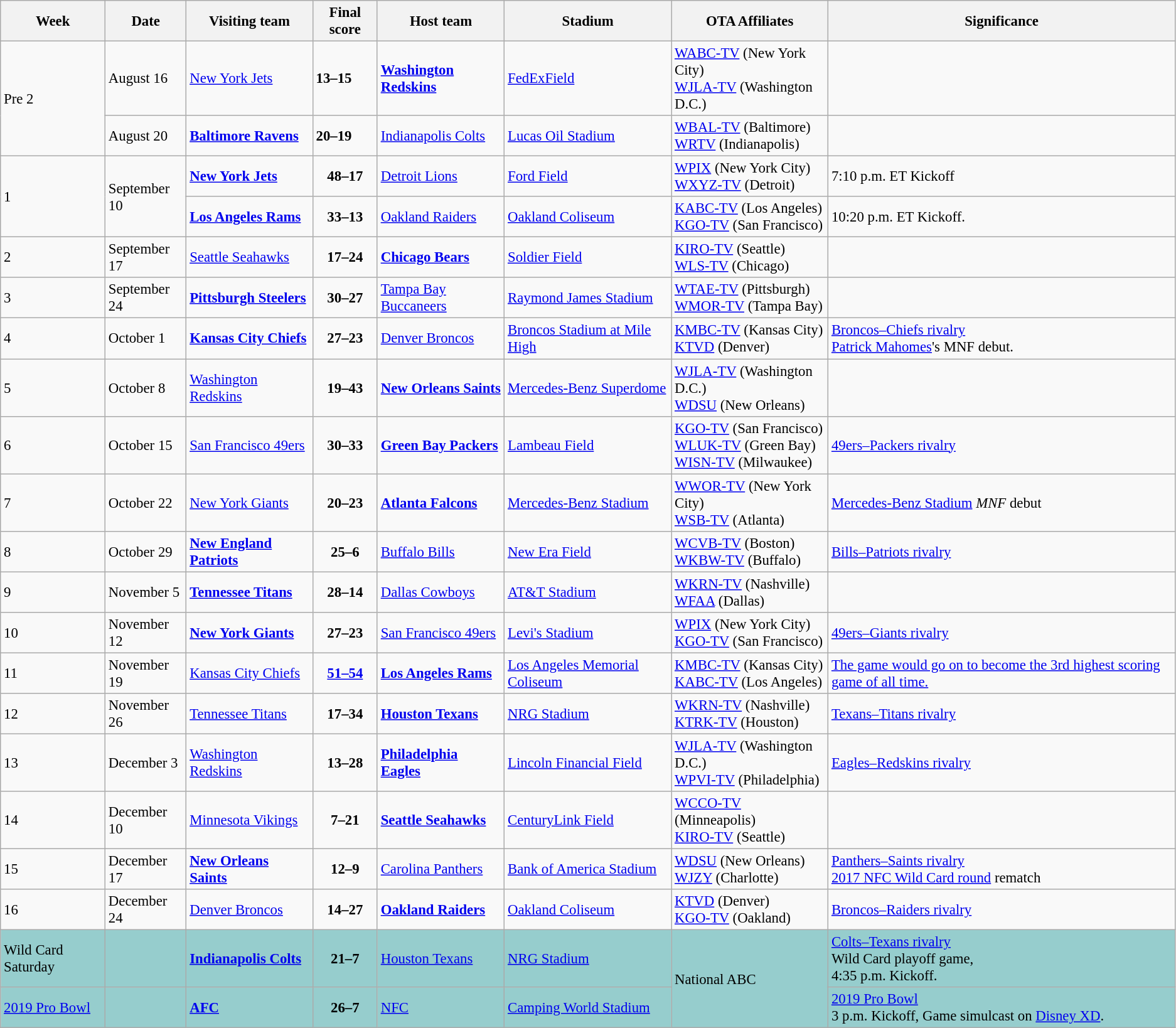<table class="wikitable" style="font-size: 95%;">
<tr>
<th>Week</th>
<th>Date</th>
<th>Visiting team</th>
<th>Final score</th>
<th>Host team</th>
<th>Stadium</th>
<th>OTA Affiliates</th>
<th>Significance</th>
</tr>
<tr>
<td rowspan="2">Pre 2</td>
<td>August 16</td>
<td><a href='#'>New York Jets</a></td>
<td><strong>13–15</strong></td>
<td><a href='#'><strong>Washington Redskins</strong></a></td>
<td><a href='#'>FedExField</a></td>
<td><a href='#'>WABC-TV</a> (New York City)<br><a href='#'>WJLA-TV</a> (Washington D.C.)</td>
<td></td>
</tr>
<tr>
<td>August 20</td>
<td><a href='#'><strong>Baltimore Ravens</strong></a></td>
<td><strong>20–19</strong></td>
<td><a href='#'>Indianapolis Colts</a></td>
<td><a href='#'>Lucas Oil Stadium</a></td>
<td><a href='#'>WBAL-TV</a> (Baltimore)<br><a href='#'>WRTV</a> (Indianapolis)</td>
<td></td>
</tr>
<tr>
<td rowspan="2">1</td>
<td rowspan="2">September 10</td>
<td><strong><a href='#'>New York Jets</a></strong></td>
<td align="center"><strong>48–17</strong></td>
<td><a href='#'>Detroit Lions</a></td>
<td><a href='#'>Ford Field</a></td>
<td><a href='#'>WPIX</a> (New York City)<br><a href='#'>WXYZ-TV</a> (Detroit)</td>
<td>7:10 p.m. ET Kickoff</td>
</tr>
<tr>
<td><strong><a href='#'>Los Angeles Rams</a></strong></td>
<td align="center"><strong>33–13</strong></td>
<td><a href='#'>Oakland Raiders</a></td>
<td><a href='#'>Oakland Coliseum</a></td>
<td><a href='#'>KABC-TV</a> (Los Angeles)<br><a href='#'>KGO-TV</a> (San Francisco)</td>
<td>10:20 p.m. ET Kickoff.</td>
</tr>
<tr>
<td>2</td>
<td>September 17</td>
<td><a href='#'>Seattle Seahawks</a></td>
<td align="center"><strong>17–24</strong></td>
<td><strong><a href='#'>Chicago Bears</a></strong></td>
<td><a href='#'>Soldier Field</a></td>
<td><a href='#'>KIRO-TV</a> (Seattle)<br><a href='#'>WLS-TV</a> (Chicago)</td>
<td></td>
</tr>
<tr>
<td>3</td>
<td>September 24</td>
<td><strong><a href='#'>Pittsburgh Steelers</a></strong></td>
<td align="center"><strong>30–27</strong></td>
<td><a href='#'>Tampa Bay Buccaneers</a></td>
<td><a href='#'>Raymond James Stadium</a></td>
<td><a href='#'>WTAE-TV</a> (Pittsburgh)<br><a href='#'>WMOR-TV</a> (Tampa Bay)</td>
<td></td>
</tr>
<tr>
<td>4</td>
<td>October 1</td>
<td><strong><a href='#'>Kansas City Chiefs</a></strong></td>
<td align="center"><strong>27–23</strong></td>
<td><a href='#'>Denver Broncos</a></td>
<td><a href='#'>Broncos Stadium at Mile High</a></td>
<td><a href='#'>KMBC-TV</a> (Kansas City)<br><a href='#'>KTVD</a> (Denver)</td>
<td><a href='#'>Broncos–Chiefs rivalry</a><br><a href='#'>Patrick Mahomes</a>'s MNF debut.</td>
</tr>
<tr>
<td>5</td>
<td>October 8</td>
<td><a href='#'>Washington Redskins</a></td>
<td align="center"><strong>19–43</strong></td>
<td><strong><a href='#'>New Orleans Saints</a></strong></td>
<td><a href='#'>Mercedes-Benz Superdome</a></td>
<td><a href='#'>WJLA-TV</a> (Washington D.C.)<br><a href='#'>WDSU</a> (New Orleans)</td>
<td></td>
</tr>
<tr>
<td>6</td>
<td>October 15</td>
<td><a href='#'>San Francisco 49ers</a></td>
<td align="center"><strong>30–33</strong></td>
<td><strong><a href='#'>Green Bay Packers</a></strong></td>
<td><a href='#'>Lambeau Field</a></td>
<td><a href='#'>KGO-TV</a> (San Francisco)<br><a href='#'>WLUK-TV</a> (Green Bay)<br><a href='#'>WISN-TV</a> (Milwaukee)</td>
<td><a href='#'>49ers–Packers rivalry</a></td>
</tr>
<tr>
<td>7</td>
<td>October 22</td>
<td><a href='#'>New York Giants</a></td>
<td align="center"><strong>20–23</strong></td>
<td><strong><a href='#'>Atlanta Falcons</a></strong></td>
<td><a href='#'>Mercedes-Benz Stadium</a></td>
<td><a href='#'>WWOR-TV</a> (New York City)<br><a href='#'>WSB-TV</a> (Atlanta)</td>
<td><a href='#'>Mercedes-Benz Stadium</a> <em>MNF</em> debut</td>
</tr>
<tr>
<td>8</td>
<td>October 29</td>
<td><strong><a href='#'>New England Patriots</a></strong></td>
<td align="center"><strong>25–6</strong></td>
<td><a href='#'>Buffalo Bills</a></td>
<td><a href='#'>New Era Field</a></td>
<td><a href='#'>WCVB-TV</a> (Boston)<br><a href='#'>WKBW-TV</a> (Buffalo)</td>
<td><a href='#'>Bills–Patriots rivalry</a></td>
</tr>
<tr>
<td>9</td>
<td>November 5</td>
<td><strong><a href='#'>Tennessee Titans</a></strong></td>
<td align="center"><strong>28–14</strong></td>
<td><a href='#'>Dallas Cowboys</a></td>
<td><a href='#'>AT&T Stadium</a></td>
<td><a href='#'>WKRN-TV</a> (Nashville)<br><a href='#'>WFAA</a> (Dallas)</td>
<td></td>
</tr>
<tr>
<td>10</td>
<td>November 12</td>
<td><strong><a href='#'>New York Giants</a></strong></td>
<td align="center"><strong>27–23</strong></td>
<td><a href='#'>San Francisco 49ers</a></td>
<td><a href='#'>Levi's Stadium</a></td>
<td><a href='#'>WPIX</a> (New York City)<br><a href='#'>KGO-TV</a> (San Francisco)</td>
<td><a href='#'>49ers–Giants rivalry</a></td>
</tr>
<tr>
<td>11</td>
<td>November 19</td>
<td><a href='#'>Kansas City Chiefs</a></td>
<td align="center"><strong><a href='#'>51–54</a></strong></td>
<td><strong><a href='#'>Los Angeles Rams</a></strong></td>
<td><a href='#'>Los Angeles Memorial Coliseum</a></td>
<td><a href='#'>KMBC-TV</a> (Kansas City)<br><a href='#'>KABC-TV</a> (Los Angeles)</td>
<td><a href='#'>The game would go on to become the 3rd highest scoring game of all time.</a></td>
</tr>
<tr>
<td>12</td>
<td>November 26</td>
<td><a href='#'>Tennessee Titans</a></td>
<td align="center"><strong>17–34</strong></td>
<td><strong><a href='#'>Houston Texans</a></strong></td>
<td><a href='#'>NRG Stadium</a></td>
<td><a href='#'>WKRN-TV</a> (Nashville)<br><a href='#'>KTRK-TV</a> (Houston)</td>
<td><a href='#'>Texans–Titans rivalry</a></td>
</tr>
<tr>
<td>13</td>
<td>December 3</td>
<td><a href='#'>Washington Redskins</a></td>
<td align="center"><strong>13–28</strong></td>
<td><strong><a href='#'>Philadelphia Eagles</a></strong></td>
<td><a href='#'>Lincoln Financial Field</a></td>
<td><a href='#'>WJLA-TV</a> (Washington D.C.)<br><a href='#'>WPVI-TV</a> (Philadelphia)</td>
<td><a href='#'>Eagles–Redskins rivalry</a></td>
</tr>
<tr>
<td>14</td>
<td>December 10</td>
<td><a href='#'>Minnesota Vikings</a></td>
<td align="center"><strong>7–21</strong></td>
<td><strong><a href='#'>Seattle Seahawks</a></strong></td>
<td><a href='#'>CenturyLink Field</a></td>
<td><a href='#'>WCCO-TV</a> (Minneapolis)<br><a href='#'>KIRO-TV</a> (Seattle)</td>
<td></td>
</tr>
<tr>
<td>15</td>
<td>December 17</td>
<td><strong><a href='#'>New Orleans Saints</a></strong></td>
<td align="center"><strong>12–9</strong></td>
<td><a href='#'>Carolina Panthers</a></td>
<td><a href='#'>Bank of America Stadium</a></td>
<td><a href='#'>WDSU</a> (New Orleans)<br><a href='#'>WJZY</a> (Charlotte)</td>
<td><a href='#'>Panthers–Saints rivalry</a><br><a href='#'>2017 NFC Wild Card round</a> rematch</td>
</tr>
<tr>
<td>16</td>
<td>December 24</td>
<td><a href='#'>Denver Broncos</a></td>
<td align="center"><strong>14–27</strong></td>
<td><strong><a href='#'>Oakland Raiders</a></strong></td>
<td><a href='#'>Oakland Coliseum</a></td>
<td><a href='#'>KTVD</a> (Denver)<br><a href='#'>KGO-TV</a> (Oakland)</td>
<td><a href='#'>Broncos–Raiders rivalry</a></td>
</tr>
<tr style="background:#96cdcd;">
<td>Wild Card Saturday</td>
<td></td>
<td><strong><a href='#'>Indianapolis Colts</a></strong></td>
<td align="center"><strong>21–7</strong></td>
<td><a href='#'>Houston Texans</a></td>
<td><a href='#'>NRG Stadium</a></td>
<td rowspan="2">National ABC</td>
<td><a href='#'>Colts–Texans rivalry</a><br>Wild Card playoff game,<br>4:35 p.m. Kickoff.</td>
</tr>
<tr bgcolor="96cdcd">
<td><a href='#'>2019 Pro Bowl</a></td>
<td></td>
<td><strong><a href='#'>AFC</a></strong></td>
<td align="center"><strong>26–7</strong></td>
<td><a href='#'>NFC</a></td>
<td><a href='#'>Camping World Stadium</a></td>
<td><a href='#'>2019 Pro Bowl</a><br> 3 p.m. Kickoff, Game simulcast on <a href='#'>Disney XD</a>.</td>
</tr>
</table>
